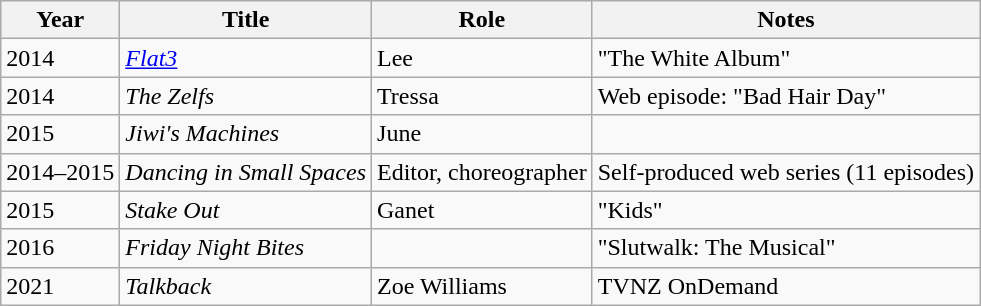<table class="wikitable sortable">
<tr>
<th>Year</th>
<th>Title</th>
<th>Role</th>
<th class="unsortable">Notes</th>
</tr>
<tr>
<td>2014</td>
<td '><em><a href='#'>Flat3</a></em></td>
<td>Lee</td>
<td>"The White Album"</td>
</tr>
<tr>
<td>2014</td>
<td><em>The Zelfs</em></td>
<td>Tressa</td>
<td>Web episode: "Bad Hair Day"</td>
</tr>
<tr>
<td>2015</td>
<td><em>Jiwi's Machines</em></td>
<td>June</td>
<td></td>
</tr>
<tr>
<td>2014–2015</td>
<td><em>Dancing in Small Spaces</em></td>
<td>Editor, choreographer</td>
<td>Self-produced web series (11 episodes)</td>
</tr>
<tr>
<td>2015</td>
<td><em>Stake Out</em></td>
<td>Ganet</td>
<td>"Kids"</td>
</tr>
<tr>
<td>2016</td>
<td><em>Friday Night Bites</em></td>
<td></td>
<td>"Slutwalk: The Musical"</td>
</tr>
<tr>
<td>2021</td>
<td><em>Talkback</em></td>
<td>Zoe Williams</td>
<td>TVNZ OnDemand</td>
</tr>
</table>
